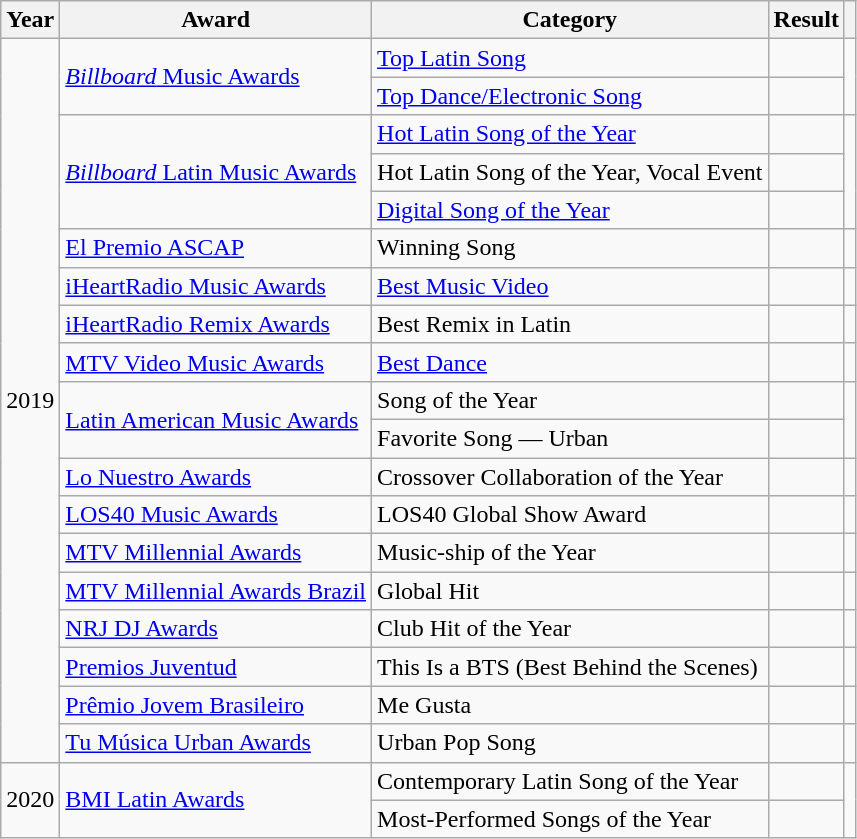<table class="wikitable">
<tr>
<th scope="col">Year</th>
<th scope="col">Award</th>
<th scope="col">Category</th>
<th scope="col">Result</th>
<th scope="col"></th>
</tr>
<tr>
<td rowspan="19">2019</td>
<td rowspan="2"><a href='#'><em>Billboard</em> Music Awards</a></td>
<td><a href='#'>Top Latin Song</a></td>
<td></td>
<td style="text-align:center;" rowspan="2"></td>
</tr>
<tr>
<td><a href='#'>Top Dance/Electronic Song</a></td>
<td></td>
</tr>
<tr>
<td rowspan="3"><a href='#'><em>Billboard</em> Latin Music Awards</a></td>
<td><a href='#'>Hot Latin Song of the Year</a></td>
<td></td>
<td style="text-align:center;" rowspan="3"></td>
</tr>
<tr>
<td>Hot Latin Song of the Year, Vocal Event</td>
<td></td>
</tr>
<tr>
<td><a href='#'>Digital Song of the Year</a></td>
<td></td>
</tr>
<tr>
<td><a href='#'>El Premio ASCAP</a></td>
<td>Winning Song</td>
<td></td>
<td style="text-align:center;"></td>
</tr>
<tr>
<td><a href='#'>iHeartRadio Music Awards</a></td>
<td><a href='#'>Best Music Video</a></td>
<td></td>
<td style="text-align:center;"></td>
</tr>
<tr>
<td><a href='#'>iHeartRadio Remix Awards</a></td>
<td>Best Remix in Latin</td>
<td></td>
<td style="text-align:center;"></td>
</tr>
<tr>
<td><a href='#'>MTV Video Music Awards</a></td>
<td><a href='#'>Best Dance</a></td>
<td></td>
<td style="text-align:center;"></td>
</tr>
<tr>
<td rowspan="2"><a href='#'>Latin American Music Awards</a></td>
<td>Song of the Year</td>
<td></td>
<td style="text-align:center;" rowspan="2"></td>
</tr>
<tr>
<td>Favorite Song — Urban</td>
<td></td>
</tr>
<tr>
<td><a href='#'>Lo Nuestro Awards</a></td>
<td>Crossover Collaboration of the Year</td>
<td></td>
<td style="text-align:center;"></td>
</tr>
<tr>
<td><a href='#'>LOS40 Music Awards</a></td>
<td>LOS40 Global Show Award</td>
<td></td>
<td style="text-align:center;"></td>
</tr>
<tr>
<td><a href='#'>MTV Millennial Awards</a></td>
<td>Music-ship of the Year</td>
<td></td>
<td style="text-align:center;"></td>
</tr>
<tr>
<td><a href='#'>MTV Millennial Awards Brazil</a></td>
<td>Global Hit</td>
<td></td>
<td style="text-align:center;"></td>
</tr>
<tr>
<td><a href='#'>NRJ DJ Awards</a></td>
<td>Club Hit of the Year</td>
<td></td>
<td style="text-align:center;"></td>
</tr>
<tr>
<td><a href='#'>Premios Juventud</a></td>
<td>This Is a BTS (Best Behind the Scenes)</td>
<td></td>
<td style="text-align:center;"></td>
</tr>
<tr>
<td><a href='#'>Prêmio Jovem Brasileiro</a></td>
<td>Me Gusta</td>
<td></td>
<td style="text-align:center;"></td>
</tr>
<tr>
<td><a href='#'>Tu Música Urban Awards</a></td>
<td>Urban Pop Song</td>
<td></td>
<td style="text-align:center;"></td>
</tr>
<tr>
<td rowspan="2">2020</td>
<td rowspan="2"><a href='#'>BMI Latin Awards</a></td>
<td>Contemporary Latin Song of the Year</td>
<td></td>
<td style="text-align:center;" rowspan="2"></td>
</tr>
<tr>
<td>Most-Performed Songs of the Year</td>
<td></td>
</tr>
</table>
